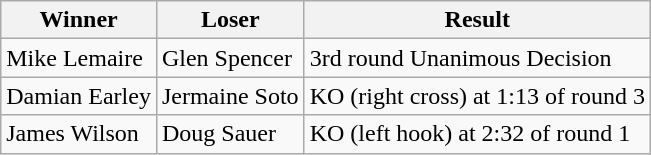<table class="wikitable">
<tr>
<th>Winner</th>
<th>Loser</th>
<th>Result</th>
</tr>
<tr>
<td> Mike Lemaire</td>
<td> Glen Spencer</td>
<td>3rd round Unanimous Decision</td>
</tr>
<tr>
<td> Damian Earley</td>
<td> Jermaine Soto</td>
<td>KO (right cross) at 1:13 of round 3</td>
</tr>
<tr>
<td> James Wilson</td>
<td> Doug Sauer</td>
<td>KO (left hook) at 2:32 of round 1</td>
</tr>
</table>
